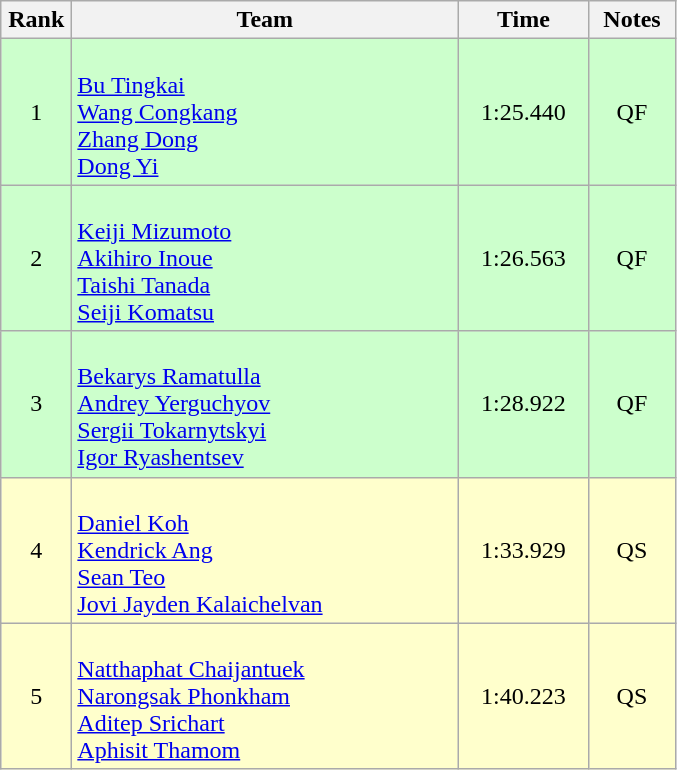<table class=wikitable style="text-align:center">
<tr>
<th width=40>Rank</th>
<th width=250>Team</th>
<th width=80>Time</th>
<th width=50>Notes</th>
</tr>
<tr bgcolor="ccffcc">
<td>1</td>
<td align=left><br><a href='#'>Bu Tingkai</a><br><a href='#'>Wang Congkang</a><br><a href='#'>Zhang Dong</a><br><a href='#'>Dong Yi</a></td>
<td>1:25.440</td>
<td>QF</td>
</tr>
<tr bgcolor="ccffcc">
<td>2</td>
<td align=left><br><a href='#'>Keiji Mizumoto</a><br><a href='#'>Akihiro Inoue</a><br><a href='#'>Taishi Tanada</a><br><a href='#'>Seiji Komatsu</a></td>
<td>1:26.563</td>
<td>QF</td>
</tr>
<tr bgcolor="ccffcc">
<td>3</td>
<td align=left><br><a href='#'>Bekarys Ramatulla</a><br><a href='#'>Andrey Yerguchyov</a><br><a href='#'>Sergii Tokarnytskyi</a><br><a href='#'>Igor Ryashentsev</a></td>
<td>1:28.922</td>
<td>QF</td>
</tr>
<tr bgcolor="ffffcc">
<td>4</td>
<td align=left><br><a href='#'>Daniel Koh</a><br><a href='#'>Kendrick Ang</a><br><a href='#'>Sean Teo</a><br><a href='#'>Jovi Jayden Kalaichelvan</a></td>
<td>1:33.929</td>
<td>QS</td>
</tr>
<tr bgcolor="#ffffcc">
<td>5</td>
<td align=left><br><a href='#'>Natthaphat Chaijantuek</a><br><a href='#'>Narongsak Phonkham</a><br><a href='#'>Aditep Srichart</a><br><a href='#'>Aphisit Thamom</a></td>
<td>1:40.223</td>
<td>QS</td>
</tr>
</table>
